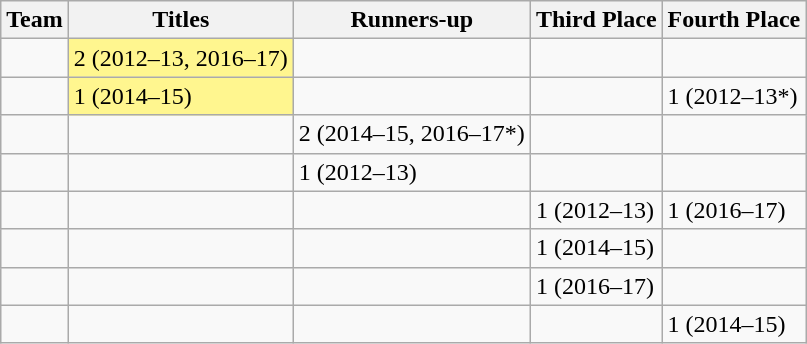<table class=wikitable>
<tr>
<th>Team</th>
<th>Titles</th>
<th>Runners-up</th>
<th>Third Place</th>
<th>Fourth Place</th>
</tr>
<tr>
<td></td>
<td style=background:#FFF68F>2 (2012–13, 2016–17)</td>
<td></td>
<td></td>
<td></td>
</tr>
<tr>
<td></td>
<td style=background:#FFF68F>1 (2014–15)</td>
<td></td>
<td></td>
<td>1 (2012–13*)</td>
</tr>
<tr>
<td></td>
<td></td>
<td>2 (2014–15, 2016–17*)</td>
<td></td>
<td></td>
</tr>
<tr>
<td></td>
<td></td>
<td>1 (2012–13)</td>
<td></td>
<td></td>
</tr>
<tr>
<td></td>
<td></td>
<td></td>
<td>1 (2012–13)</td>
<td>1 (2016–17)</td>
</tr>
<tr>
<td></td>
<td></td>
<td></td>
<td>1 (2014–15)</td>
<td></td>
</tr>
<tr>
<td></td>
<td></td>
<td></td>
<td>1 (2016–17)</td>
<td></td>
</tr>
<tr>
<td></td>
<td></td>
<td></td>
<td></td>
<td>1 (2014–15)</td>
</tr>
</table>
